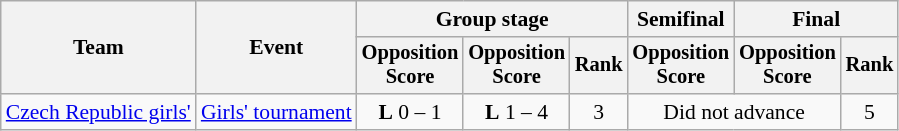<table class="wikitable" style="font-size:90%">
<tr>
<th rowspan=2>Team</th>
<th rowspan=2>Event</th>
<th colspan=3>Group stage</th>
<th>Semifinal</th>
<th colspan=2>Final</th>
</tr>
<tr style="font-size:95%">
<th>Opposition<br>Score</th>
<th>Opposition<br>Score</th>
<th>Rank</th>
<th>Opposition<br>Score</th>
<th>Opposition<br>Score</th>
<th>Rank</th>
</tr>
<tr align=center>
<td align=left><a href='#'>Czech Republic girls'</a></td>
<td align=left><a href='#'>Girls' tournament</a></td>
<td> <strong>L</strong> 0 – 1 </td>
<td> <strong>L</strong> 1 – 4</td>
<td>3</td>
<td colspan="2">Did not advance</td>
<td>5</td>
</tr>
</table>
